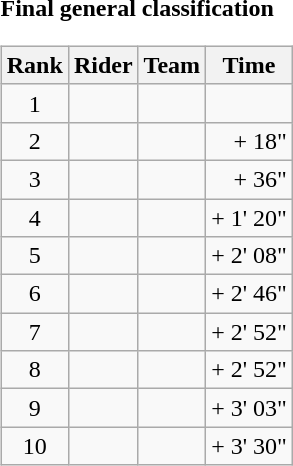<table>
<tr>
<td><strong>Final general classification</strong><br><table class="wikitable">
<tr>
<th scope="col">Rank</th>
<th scope="col">Rider</th>
<th scope="col">Team</th>
<th scope="col">Time</th>
</tr>
<tr>
<td style="text-align:center;">1</td>
<td></td>
<td></td>
<td style="text-align:right;"></td>
</tr>
<tr>
<td style="text-align:center;">2</td>
<td></td>
<td></td>
<td style="text-align:right;">+ 18"</td>
</tr>
<tr>
<td style="text-align:center;">3</td>
<td></td>
<td></td>
<td style="text-align:right;">+ 36"</td>
</tr>
<tr>
<td style="text-align:center;">4</td>
<td></td>
<td></td>
<td style="text-align:right;">+ 1' 20"</td>
</tr>
<tr>
<td style="text-align:center;">5</td>
<td></td>
<td></td>
<td style="text-align:right;">+ 2' 08"</td>
</tr>
<tr>
<td style="text-align:center;">6</td>
<td></td>
<td></td>
<td style="text-align:right;">+ 2' 46"</td>
</tr>
<tr>
<td style="text-align:center;">7</td>
<td></td>
<td></td>
<td style="text-align:right;">+ 2' 52"</td>
</tr>
<tr>
<td style="text-align:center;">8</td>
<td></td>
<td></td>
<td style="text-align:right;">+ 2' 52"</td>
</tr>
<tr>
<td style="text-align:center;">9</td>
<td></td>
<td></td>
<td style="text-align:right;">+ 3' 03"</td>
</tr>
<tr>
<td style="text-align:center;">10</td>
<td></td>
<td></td>
<td style="text-align:right;">+ 3' 30"</td>
</tr>
</table>
</td>
</tr>
</table>
